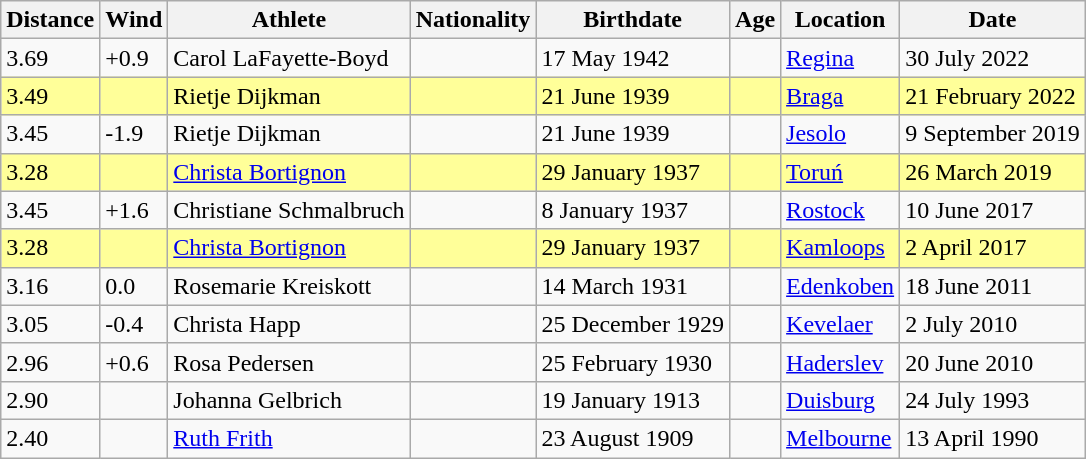<table class="wikitable">
<tr>
<th>Distance</th>
<th>Wind</th>
<th>Athlete</th>
<th>Nationality</th>
<th>Birthdate</th>
<th>Age</th>
<th>Location</th>
<th>Date</th>
</tr>
<tr>
<td>3.69</td>
<td>+0.9</td>
<td>Carol LaFayette-Boyd</td>
<td></td>
<td>17 May 1942</td>
<td></td>
<td><a href='#'>Regina</a></td>
<td>30 July 2022</td>
</tr>
<tr style="background:#ff9;">
<td>3.49 </td>
<td></td>
<td>Rietje Dijkman</td>
<td></td>
<td>21 June 1939</td>
<td></td>
<td><a href='#'>Braga</a></td>
<td>21 February 2022</td>
</tr>
<tr>
<td>3.45</td>
<td>-1.9</td>
<td>Rietje Dijkman</td>
<td></td>
<td>21 June 1939</td>
<td></td>
<td><a href='#'>Jesolo</a></td>
<td>9 September 2019</td>
</tr>
<tr style="background:#ff9;">
<td>3.28 </td>
<td></td>
<td><a href='#'>Christa Bortignon</a></td>
<td></td>
<td>29 January 1937</td>
<td></td>
<td><a href='#'>Toruń</a></td>
<td>26 March 2019</td>
</tr>
<tr>
<td>3.45</td>
<td>+1.6</td>
<td>Christiane Schmalbruch</td>
<td></td>
<td>8 January 1937</td>
<td></td>
<td><a href='#'>Rostock</a></td>
<td>10 June 2017</td>
</tr>
<tr style="background:#ff9;">
<td>3.28 </td>
<td></td>
<td><a href='#'>Christa Bortignon</a></td>
<td></td>
<td>29 January 1937</td>
<td></td>
<td><a href='#'>Kamloops</a></td>
<td>2 April 2017</td>
</tr>
<tr>
<td>3.16</td>
<td>0.0</td>
<td>Rosemarie Kreiskott</td>
<td></td>
<td>14 March 1931</td>
<td></td>
<td><a href='#'>Edenkoben</a></td>
<td>18 June 2011</td>
</tr>
<tr>
<td>3.05</td>
<td>-0.4</td>
<td>Christa Happ</td>
<td></td>
<td>25 December 1929</td>
<td></td>
<td><a href='#'>Kevelaer</a></td>
<td>2 July 2010</td>
</tr>
<tr>
<td>2.96</td>
<td>+0.6</td>
<td>Rosa Pedersen</td>
<td></td>
<td>25 February 1930</td>
<td></td>
<td><a href='#'>Haderslev</a></td>
<td>20 June 2010</td>
</tr>
<tr>
<td>2.90</td>
<td></td>
<td>Johanna Gelbrich</td>
<td></td>
<td>19 January 1913</td>
<td></td>
<td><a href='#'>Duisburg</a></td>
<td>24 July 1993</td>
</tr>
<tr>
<td>2.40</td>
<td></td>
<td><a href='#'>Ruth Frith</a></td>
<td></td>
<td>23 August 1909</td>
<td></td>
<td><a href='#'>Melbourne</a></td>
<td>13 April 1990</td>
</tr>
</table>
